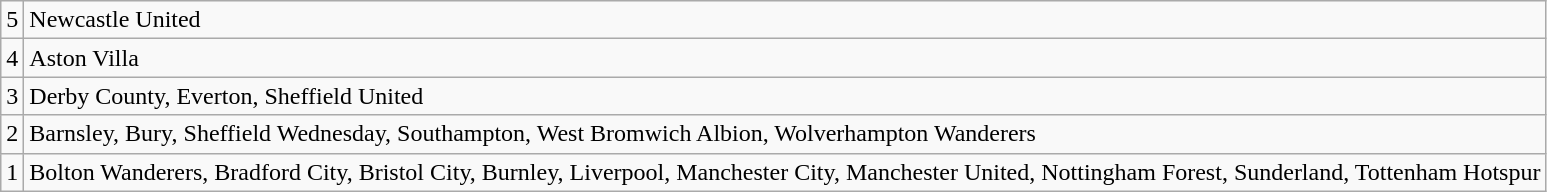<table class="wikitable">
<tr>
<td>5</td>
<td>Newcastle United</td>
</tr>
<tr>
<td>4</td>
<td>Aston Villa</td>
</tr>
<tr>
<td>3</td>
<td>Derby County, Everton, Sheffield United</td>
</tr>
<tr>
<td>2</td>
<td>Barnsley, Bury, Sheffield Wednesday, Southampton, West Bromwich Albion, Wolverhampton Wanderers</td>
</tr>
<tr>
<td>1</td>
<td>Bolton Wanderers, Bradford City, Bristol City, Burnley, Liverpool, Manchester City, Manchester United, Nottingham Forest, Sunderland, Tottenham Hotspur</td>
</tr>
</table>
